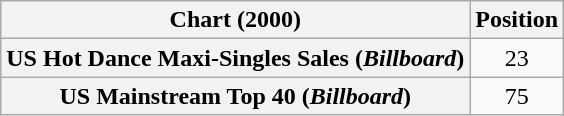<table class="wikitable plainrowheaders" style="text-align:center">
<tr>
<th scope="col">Chart (2000)</th>
<th scope="col">Position</th>
</tr>
<tr>
<th scope="row">US Hot Dance Maxi-Singles Sales (<em>Billboard</em>)</th>
<td>23</td>
</tr>
<tr>
<th scope="row">US Mainstream Top 40 (<em>Billboard</em>)</th>
<td>75</td>
</tr>
</table>
